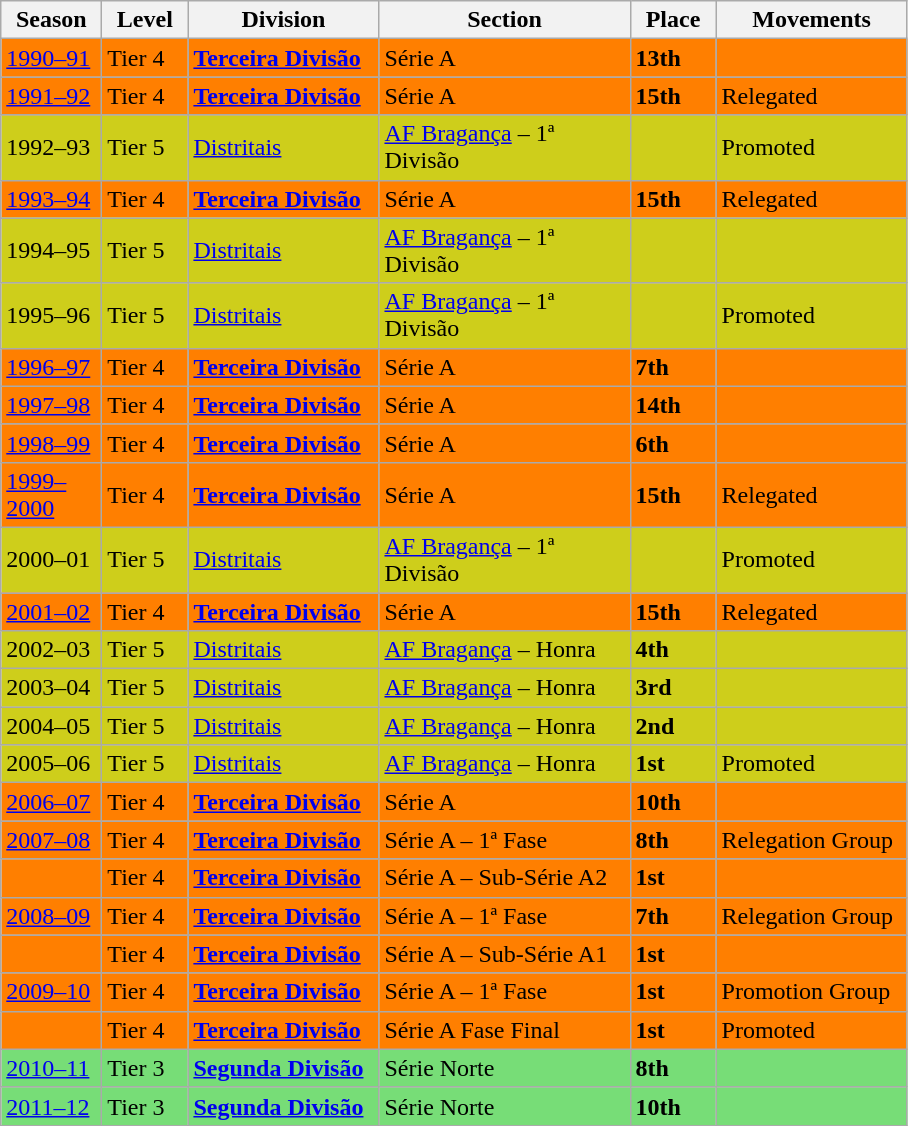<table class="wikitable" style="text-align: left;">
<tr>
<th style="width: 60px;"><strong>Season</strong></th>
<th style="width: 50px;"><strong>Level</strong></th>
<th style="width: 120px;"><strong>Division</strong></th>
<th style="width: 160px;"><strong>Section</strong></th>
<th style="width: 50px;"><strong>Place</strong></th>
<th style="width: 120px;"><strong>Movements</strong></th>
</tr>
<tr>
<td style="background:#FF7F00;"><a href='#'>1990–91</a></td>
<td style="background:#FF7F00;">Tier 4</td>
<td style="background:#FF7F00;"><strong><a href='#'>Terceira Divisão</a></strong></td>
<td style="background:#FF7F00;">Série A</td>
<td style="background:#FF7F00;"><strong>13th</strong></td>
<td style="background:#FF7F00;"></td>
</tr>
<tr>
<td style="background:#FF7F00;"><a href='#'>1991–92</a></td>
<td style="background:#FF7F00;">Tier 4</td>
<td style="background:#FF7F00;"><strong><a href='#'>Terceira Divisão</a></strong></td>
<td style="background:#FF7F00;">Série A</td>
<td style="background:#FF7F00;"><strong>15th</strong></td>
<td style="background:#FF7F00;">Relegated</td>
</tr>
<tr>
<td style="background:#CECE1B;">1992–93</td>
<td style="background:#CECE1B;">Tier 5</td>
<td style="background:#CECE1B;"><a href='#'>Distritais</a></td>
<td style="background:#CECE1B;"><a href='#'>AF Bragança</a> – 1ª Divisão</td>
<td style="background:#CECE1B;"></td>
<td style="background:#CECE1B;">Promoted</td>
</tr>
<tr>
<td style="background:#FF7F00;"><a href='#'>1993–94</a></td>
<td style="background:#FF7F00;">Tier 4</td>
<td style="background:#FF7F00;"><strong><a href='#'>Terceira Divisão</a></strong></td>
<td style="background:#FF7F00;">Série A</td>
<td style="background:#FF7F00;"><strong>15th</strong></td>
<td style="background:#FF7F00;">Relegated</td>
</tr>
<tr>
<td style="background:#CECE1B;">1994–95</td>
<td style="background:#CECE1B;">Tier 5</td>
<td style="background:#CECE1B;"><a href='#'>Distritais</a></td>
<td style="background:#CECE1B;"><a href='#'>AF Bragança</a> – 1ª Divisão</td>
<td style="background:#CECE1B;"></td>
<td style="background:#CECE1B;"></td>
</tr>
<tr>
<td style="background:#CECE1B;">1995–96</td>
<td style="background:#CECE1B;">Tier 5</td>
<td style="background:#CECE1B;"><a href='#'>Distritais</a></td>
<td style="background:#CECE1B;"><a href='#'>AF Bragança</a> – 1ª Divisão</td>
<td style="background:#CECE1B;"></td>
<td style="background:#CECE1B;">Promoted</td>
</tr>
<tr>
<td style="background:#FF7F00;"><a href='#'>1996–97</a></td>
<td style="background:#FF7F00;">Tier 4</td>
<td style="background:#FF7F00;"><strong><a href='#'>Terceira Divisão</a></strong></td>
<td style="background:#FF7F00;">Série A</td>
<td style="background:#FF7F00;"><strong>7th</strong></td>
<td style="background:#FF7F00;"></td>
</tr>
<tr>
<td style="background:#FF7F00;"><a href='#'>1997–98</a></td>
<td style="background:#FF7F00;">Tier 4</td>
<td style="background:#FF7F00;"><strong><a href='#'>Terceira Divisão</a></strong></td>
<td style="background:#FF7F00;">Série A</td>
<td style="background:#FF7F00;"><strong>14th</strong></td>
<td style="background:#FF7F00;"></td>
</tr>
<tr>
<td style="background:#FF7F00;"><a href='#'>1998–99</a></td>
<td style="background:#FF7F00;">Tier 4</td>
<td style="background:#FF7F00;"><strong><a href='#'>Terceira Divisão</a></strong></td>
<td style="background:#FF7F00;">Série A</td>
<td style="background:#FF7F00;"><strong>6th</strong></td>
<td style="background:#FF7F00;"></td>
</tr>
<tr>
<td style="background:#FF7F00;"><a href='#'>1999–2000</a></td>
<td style="background:#FF7F00;">Tier 4</td>
<td style="background:#FF7F00;"><strong><a href='#'>Terceira Divisão</a></strong></td>
<td style="background:#FF7F00;">Série A</td>
<td style="background:#FF7F00;"><strong>15th</strong></td>
<td style="background:#FF7F00;">Relegated</td>
</tr>
<tr>
<td style="background:#CECE1B;">2000–01</td>
<td style="background:#CECE1B;">Tier 5</td>
<td style="background:#CECE1B;"><a href='#'>Distritais</a></td>
<td style="background:#CECE1B;"><a href='#'>AF Bragança</a> – 1ª Divisão</td>
<td style="background:#CECE1B;"></td>
<td style="background:#CECE1B;">Promoted</td>
</tr>
<tr>
<td style="background:#FF7F00;"><a href='#'>2001–02</a></td>
<td style="background:#FF7F00;">Tier 4</td>
<td style="background:#FF7F00;"><strong><a href='#'>Terceira Divisão</a></strong></td>
<td style="background:#FF7F00;">Série A</td>
<td style="background:#FF7F00;"><strong>15th</strong></td>
<td style="background:#FF7F00;">Relegated</td>
</tr>
<tr>
<td style="background:#CECE1B;">2002–03</td>
<td style="background:#CECE1B;">Tier 5</td>
<td style="background:#CECE1B;"><a href='#'>Distritais</a></td>
<td style="background:#CECE1B;"><a href='#'>AF Bragança</a> – Honra</td>
<td style="background:#CECE1B;"><strong>4th</strong></td>
<td style="background:#CECE1B;"></td>
</tr>
<tr>
<td style="background:#CECE1B;">2003–04</td>
<td style="background:#CECE1B;">Tier 5</td>
<td style="background:#CECE1B;"><a href='#'>Distritais</a></td>
<td style="background:#CECE1B;"><a href='#'>AF Bragança</a> – Honra</td>
<td style="background:#CECE1B;"><strong>3rd</strong></td>
<td style="background:#CECE1B;"></td>
</tr>
<tr>
<td style="background:#CECE1B;">2004–05</td>
<td style="background:#CECE1B;">Tier 5</td>
<td style="background:#CECE1B;"><a href='#'>Distritais</a></td>
<td style="background:#CECE1B;"><a href='#'>AF Bragança</a> – Honra</td>
<td style="background:#CECE1B;"><strong>2nd</strong></td>
<td style="background:#CECE1B;"></td>
</tr>
<tr>
<td style="background:#CECE1B;">2005–06</td>
<td style="background:#CECE1B;">Tier 5</td>
<td style="background:#CECE1B;"><a href='#'>Distritais</a></td>
<td style="background:#CECE1B;"><a href='#'>AF Bragança</a> – Honra</td>
<td style="background:#CECE1B;"><strong>1st</strong></td>
<td style="background:#CECE1B;">Promoted</td>
</tr>
<tr>
<td style="background:#FF7F00;"><a href='#'>2006–07</a></td>
<td style="background:#FF7F00;">Tier 4</td>
<td style="background:#FF7F00;"><strong><a href='#'>Terceira Divisão</a></strong></td>
<td style="background:#FF7F00;">Série A</td>
<td style="background:#FF7F00;"><strong>10th</strong></td>
<td style="background:#FF7F00;"></td>
</tr>
<tr>
<td style="background:#FF7F00;"><a href='#'>2007–08</a></td>
<td style="background:#FF7F00;">Tier 4</td>
<td style="background:#FF7F00;"><strong><a href='#'>Terceira Divisão</a></strong></td>
<td style="background:#FF7F00;">Série A – 1ª Fase</td>
<td style="background:#FF7F00;"><strong>8th</strong></td>
<td style="background:#FF7F00;">Relegation Group</td>
</tr>
<tr>
<td style="background:#FF7F00;"></td>
<td style="background:#FF7F00;">Tier 4</td>
<td style="background:#FF7F00;"><strong><a href='#'>Terceira Divisão</a></strong></td>
<td style="background:#FF7F00;">Série A – Sub-Série A2</td>
<td style="background:#FF7F00;"><strong>1st</strong></td>
<td style="background:#FF7F00;"></td>
</tr>
<tr>
<td style="background:#FF7F00;"><a href='#'>2008–09</a></td>
<td style="background:#FF7F00;">Tier 4</td>
<td style="background:#FF7F00;"><strong><a href='#'>Terceira Divisão</a></strong></td>
<td style="background:#FF7F00;">Série A – 1ª Fase</td>
<td style="background:#FF7F00;"><strong>7th</strong></td>
<td style="background:#FF7F00;">Relegation Group</td>
</tr>
<tr>
<td style="background:#FF7F00;"></td>
<td style="background:#FF7F00;">Tier 4</td>
<td style="background:#FF7F00;"><strong><a href='#'>Terceira Divisão</a></strong></td>
<td style="background:#FF7F00;">Série A – Sub-Série A1</td>
<td style="background:#FF7F00;"><strong>1st</strong></td>
<td style="background:#FF7F00;"></td>
</tr>
<tr>
<td style="background:#FF7F00;"><a href='#'>2009–10</a></td>
<td style="background:#FF7F00;">Tier 4</td>
<td style="background:#FF7F00;"><strong><a href='#'>Terceira Divisão</a></strong></td>
<td style="background:#FF7F00;">Série A – 1ª Fase</td>
<td style="background:#FF7F00;"><strong>1st</strong></td>
<td style="background:#FF7F00;">Promotion Group</td>
</tr>
<tr>
<td style="background:#FF7F00;"></td>
<td style="background:#FF7F00;">Tier 4</td>
<td style="background:#FF7F00;"><strong><a href='#'>Terceira Divisão</a></strong></td>
<td style="background:#FF7F00;">Série A Fase Final</td>
<td style="background:#FF7F00;"><strong>1st</strong></td>
<td style="background:#FF7F00;">Promoted</td>
</tr>
<tr>
<td style="background:#77DD77;"><a href='#'>2010–11</a></td>
<td style="background:#77DD77;">Tier 3</td>
<td style="background:#77DD77;"><strong><a href='#'>Segunda Divisão</a></strong></td>
<td style="background:#77DD77;">Série Norte</td>
<td style="background:#77DD77;"><strong>8th</strong></td>
<td style="background:#77DD77;"></td>
</tr>
<tr>
<td style="background:#77DD77;"><a href='#'>2011–12</a></td>
<td style="background:#77DD77;">Tier 3</td>
<td style="background:#77DD77;"><strong><a href='#'>Segunda Divisão</a></strong></td>
<td style="background:#77DD77;">Série Norte</td>
<td style="background:#77DD77;"><strong>10th</strong></td>
<td style="background:#77DD77;"></td>
</tr>
<tr>
</tr>
</table>
